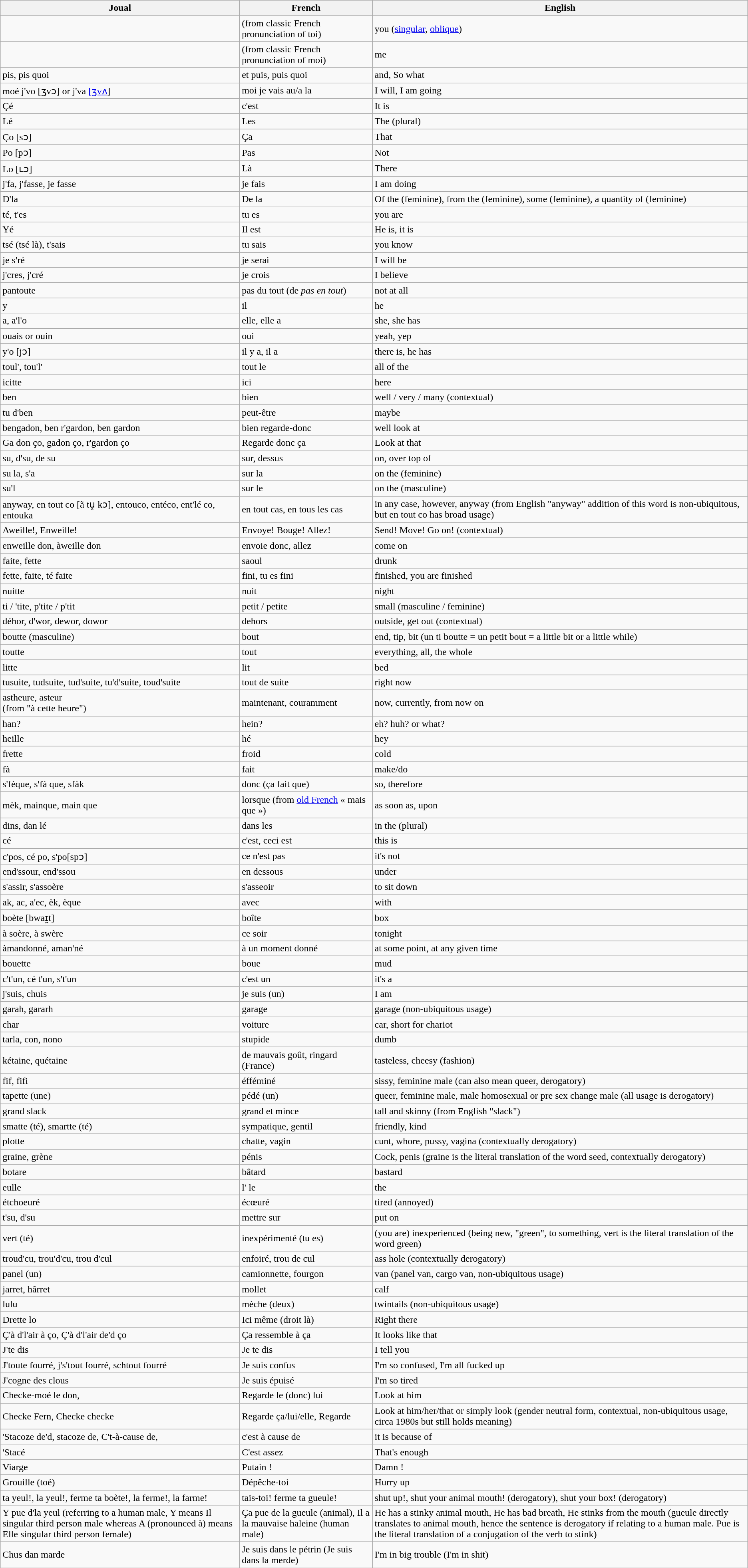<table class="wikitable">
<tr>
<th>Joual</th>
<th>French</th>
<th>English</th>
</tr>
<tr>
<td></td>
<td> (from classic French pronunciation of toi)</td>
<td>you (<a href='#'>singular</a>, <a href='#'>oblique</a>)</td>
</tr>
<tr>
<td></td>
<td> (from classic French pronunciation of moi)</td>
<td>me</td>
</tr>
<tr>
<td>pis, pis quoi</td>
<td>et puis, puis quoi</td>
<td>and, So what</td>
</tr>
<tr>
<td>moé j'vo [ʒvɔ] or j'va <a href='#'>[ʒvʌ</a>]</td>
<td>moi je vais au/a la</td>
<td>I will, I am going</td>
</tr>
<tr>
<td>Çé</td>
<td>c'est</td>
<td>It is</td>
</tr>
<tr>
<td>Lé</td>
<td>Les</td>
<td>The (plural)</td>
</tr>
<tr>
<td>Ço [sɔ]</td>
<td>Ça</td>
<td>That</td>
</tr>
<tr>
<td>Po [pɔ]</td>
<td>Pas</td>
<td>Not</td>
</tr>
<tr>
<td>Lo [ʟɔ]</td>
<td>Là</td>
<td>There</td>
</tr>
<tr>
<td>j'fa, j'fasse, je fasse</td>
<td>je fais</td>
<td>I am doing</td>
</tr>
<tr>
<td>D'la</td>
<td>De la</td>
<td>Of the (feminine), from the (feminine), some (feminine), a quantity of (feminine)</td>
</tr>
<tr>
<td>té, t'es</td>
<td>tu es</td>
<td>you are</td>
</tr>
<tr>
<td>Yé</td>
<td>Il est</td>
<td>He is, it is</td>
</tr>
<tr>
<td>tsé (tsé là), t'sais</td>
<td>tu sais</td>
<td>you know</td>
</tr>
<tr>
<td>je s'ré</td>
<td>je serai</td>
<td>I will be</td>
</tr>
<tr>
<td>j'cres, j'cré</td>
<td>je crois</td>
<td>I believe</td>
</tr>
<tr>
<td>pantoute</td>
<td>pas du tout (de <em>pas en tout</em>)</td>
<td>not at all</td>
</tr>
<tr>
<td>y</td>
<td>il</td>
<td>he</td>
</tr>
<tr>
<td>a, a'l'o</td>
<td>elle, elle a</td>
<td>she, she has</td>
</tr>
<tr>
<td>ouais or ouin</td>
<td>oui</td>
<td>yeah, yep</td>
</tr>
<tr>
<td>y'o [jɔ]</td>
<td>il y a, il a</td>
<td>there is, he has</td>
</tr>
<tr>
<td>toul', tou'l'</td>
<td>tout le</td>
<td>all of the</td>
</tr>
<tr>
<td>icitte</td>
<td>ici</td>
<td>here</td>
</tr>
<tr>
<td>ben</td>
<td>bien</td>
<td>well / very / many (contextual)</td>
</tr>
<tr>
<td>tu d'ben</td>
<td>peut-être</td>
<td>maybe</td>
</tr>
<tr>
<td>bengadon, ben r'gardon, ben gardon</td>
<td>bien regarde-donc</td>
<td>well look at</td>
</tr>
<tr>
<td>Ga don ço, gadon ço, r'gardon ço</td>
<td>Regarde donc ça</td>
<td>Look at that</td>
</tr>
<tr>
<td>su, d'su, de su</td>
<td>sur, dessus</td>
<td>on, over top of</td>
</tr>
<tr>
<td>su la, s'a</td>
<td>sur la</td>
<td>on the (feminine)</td>
</tr>
<tr>
<td>su'l</td>
<td>sur le</td>
<td>on the (masculine)</td>
</tr>
<tr>
<td>anyway, en tout co [ã tu̥ kɔ], entouco, entéco, ent'lé co, entouka</td>
<td>en tout cas, en tous les cas</td>
<td>in any case, however, anyway (from English "anyway" addition of this word is non-ubiquitous, but en tout co has broad usage)</td>
</tr>
<tr>
<td>Aweille!, Enweille!</td>
<td>Envoye! Bouge! Allez!</td>
<td>Send! Move! Go on! (contextual)</td>
</tr>
<tr>
<td>enweille don, àweille don</td>
<td>envoie donc, allez</td>
<td>come on</td>
</tr>
<tr>
<td>faite, fette</td>
<td>saoul</td>
<td>drunk</td>
</tr>
<tr>
<td>fette, faite, té faite</td>
<td>fini, tu es fini</td>
<td>finished, you are finished</td>
</tr>
<tr>
<td>nuitte</td>
<td>nuit</td>
<td>night</td>
</tr>
<tr>
<td>ti / 'tite, p'tite / p'tit</td>
<td>petit / petite</td>
<td>small (masculine / feminine)</td>
</tr>
<tr>
<td>déhor, d'wor, dewor, dowor</td>
<td>dehors</td>
<td>outside, get out (contextual)</td>
</tr>
<tr>
<td>boutte (masculine)</td>
<td>bout</td>
<td>end, tip, bit (un ti boutte = un petit bout = a little bit or a little while)</td>
</tr>
<tr>
<td>toutte</td>
<td>tout</td>
<td>everything, all, the whole</td>
</tr>
<tr>
<td>litte</td>
<td>lit</td>
<td>bed</td>
</tr>
<tr>
<td>tusuite, tudsuite, tud'suite, tu'd'suite, toud'suite</td>
<td>tout de suite</td>
<td>right now</td>
</tr>
<tr>
<td>astheure, asteur<br>(from "à cette heure")</td>
<td>maintenant, couramment</td>
<td>now, currently, from now on</td>
</tr>
<tr>
<td>han?</td>
<td>hein?</td>
<td>eh? huh? or what?</td>
</tr>
<tr>
<td>heille</td>
<td>hé</td>
<td>hey</td>
</tr>
<tr>
<td>frette</td>
<td>froid</td>
<td>cold</td>
</tr>
<tr>
<td>fà</td>
<td>fait</td>
<td>make/do</td>
</tr>
<tr>
<td>s'fèque, s'fà que, sfàk</td>
<td>donc (ça fait que)</td>
<td>so, therefore</td>
</tr>
<tr>
<td>mèk, mainque, main que</td>
<td>lorsque (from <a href='#'>old French</a> « mais que »)</td>
<td>as soon as, upon</td>
</tr>
<tr>
<td>dins, dan lé</td>
<td>dans les</td>
<td>in the (plural)</td>
</tr>
<tr>
<td>cé</td>
<td>c'est, ceci est</td>
<td>this is</td>
</tr>
<tr>
<td>c'pos, cé po, s'po[spɔ]</td>
<td>ce n'est pas</td>
<td>it's not</td>
</tr>
<tr>
<td>end'ssour, end'ssou</td>
<td>en dessous</td>
<td>under</td>
</tr>
<tr>
<td>s'assir, s'assoère</td>
<td>s'asseoir</td>
<td>to sit down</td>
</tr>
<tr>
<td>ak, ac, a'ec, èk, èque</td>
<td>avec</td>
<td>with</td>
</tr>
<tr>
<td>boète [bwaɪ̯t]</td>
<td>boîte</td>
<td>box</td>
</tr>
<tr>
<td>à soère, à swère</td>
<td>ce soir</td>
<td>tonight</td>
</tr>
<tr>
<td>àmandonné, aman'né</td>
<td>à un moment donné</td>
<td>at some point, at any given time</td>
</tr>
<tr>
<td>bouette</td>
<td>boue</td>
<td>mud</td>
</tr>
<tr>
<td>c't'un, cé t'un, s't'un</td>
<td>c'est un</td>
<td>it's a</td>
</tr>
<tr>
<td>j'suis, chuis</td>
<td>je suis (un)</td>
<td>I am</td>
</tr>
<tr>
<td>garah, gararh</td>
<td>garage</td>
<td>garage (non-ubiquitous usage)</td>
</tr>
<tr>
<td>char</td>
<td>voiture</td>
<td>car, short for chariot</td>
</tr>
<tr>
<td>tarla, con, nono</td>
<td>stupide</td>
<td>dumb</td>
</tr>
<tr>
<td>kétaine, quétaine</td>
<td>de mauvais goût, ringard (France)</td>
<td>tasteless, cheesy (fashion)</td>
</tr>
<tr>
<td>fif, fifi</td>
<td>éfféminé</td>
<td>sissy, feminine male (can also mean queer, derogatory)</td>
</tr>
<tr>
<td>tapette (une)</td>
<td>pédé (un)</td>
<td>queer, feminine male, male homosexual or pre sex change male (all usage is derogatory)</td>
</tr>
<tr>
<td>grand slack</td>
<td>grand et mince</td>
<td>tall and skinny (from English "slack")</td>
</tr>
<tr>
<td>smatte (té), smartte (té)</td>
<td>sympatique, gentil</td>
<td>friendly, kind</td>
</tr>
<tr>
<td>plotte</td>
<td>chatte, vagin</td>
<td>cunt, whore, pussy, vagina (contextually derogatory)</td>
</tr>
<tr>
<td>graine, grène</td>
<td>pénis</td>
<td>Cock, penis (graine is the literal translation of the word seed, contextually derogatory)</td>
</tr>
<tr>
<td>botare</td>
<td>bâtard</td>
<td>bastard</td>
</tr>
<tr>
<td>eulle</td>
<td>l' le</td>
<td>the</td>
</tr>
<tr>
<td>étchoeuré</td>
<td>écœuré</td>
<td>tired (annoyed)</td>
</tr>
<tr>
<td>t'su, d'su</td>
<td>mettre sur</td>
<td>put on</td>
</tr>
<tr>
<td>vert (té)</td>
<td>inexpérimenté (tu es)</td>
<td>(you are) inexperienced (being new, "green", to something, vert is the literal translation of the word green)</td>
</tr>
<tr>
<td>troud'cu, trou'd'cu, trou d'cul</td>
<td>enfoiré, trou de cul</td>
<td>ass hole (contextually derogatory)</td>
</tr>
<tr>
<td>panel (un)</td>
<td>camionnette, fourgon</td>
<td>van (panel van, cargo van, non-ubiquitous usage)</td>
</tr>
<tr>
<td>jarret, hârret</td>
<td>mollet</td>
<td>calf</td>
</tr>
<tr>
<td>lulu</td>
<td>mèche (deux)</td>
<td>twintails (non-ubiquitous usage)</td>
</tr>
<tr>
<td>Drette lo</td>
<td>Ici même (droit là)</td>
<td>Right there</td>
</tr>
<tr>
<td>Ç'à d'l'air à ço, Ç'à d'l'air de'd ço</td>
<td>Ça ressemble à ça</td>
<td>It looks like that</td>
</tr>
<tr>
<td>J'te dis</td>
<td>Je te dis</td>
<td>I tell you</td>
</tr>
<tr>
<td>J'toute fourré, j's'tout fourré, schtout fourré</td>
<td>Je suis confus</td>
<td>I'm so confused, I'm all fucked up</td>
</tr>
<tr>
<td>J'cogne des clous</td>
<td>Je suis épuisé</td>
<td>I'm so tired</td>
</tr>
<tr>
<td>Checke-moé le don,</td>
<td>Regarde le (donc) lui</td>
<td>Look at him</td>
</tr>
<tr>
<td>Checke Fern, Checke checke</td>
<td>Regarde ça/lui/elle, Regarde</td>
<td>Look at him/her/that or simply look (gender neutral form, contextual, non-ubiquitous usage, circa 1980s but still holds meaning)</td>
</tr>
<tr>
<td>'Stacoze de'd, stacoze de, C't-à-cause de,</td>
<td>c'est à cause de</td>
<td>it is because of</td>
</tr>
<tr>
<td>'Stacé</td>
<td>C'est assez</td>
<td>That's enough</td>
</tr>
<tr>
<td>Viarge</td>
<td>Putain !</td>
<td>Damn !</td>
</tr>
<tr>
<td>Grouille (toé)</td>
<td>Dépêche-toi</td>
<td>Hurry up</td>
</tr>
<tr>
<td>ta yeul!, la yeul!, ferme ta boète!, la ferme!, la farme!</td>
<td>tais-toi! ferme ta gueule!</td>
<td>shut up!, shut your animal mouth! (derogatory), shut your box! (derogatory)</td>
</tr>
<tr>
<td>Y pue d'la yeul (referring to a human male, Y means Il singular third person male whereas A (pronounced à) means Elle singular third person female)</td>
<td>Ça pue de la gueule (animal), Il a la mauvaise haleine (human male)</td>
<td>He has a stinky animal mouth, He has bad breath, He stinks from the mouth (gueule directly translates to animal mouth, hence the sentence is derogatory if relating to a human male. Pue is the literal translation of a conjugation of the verb to stink)</td>
</tr>
<tr>
<td>Chus dan marde</td>
<td>Je suis dans le pétrin (Je suis dans la merde)</td>
<td>I'm in big trouble (I'm in shit)</td>
</tr>
<tr>
</tr>
</table>
